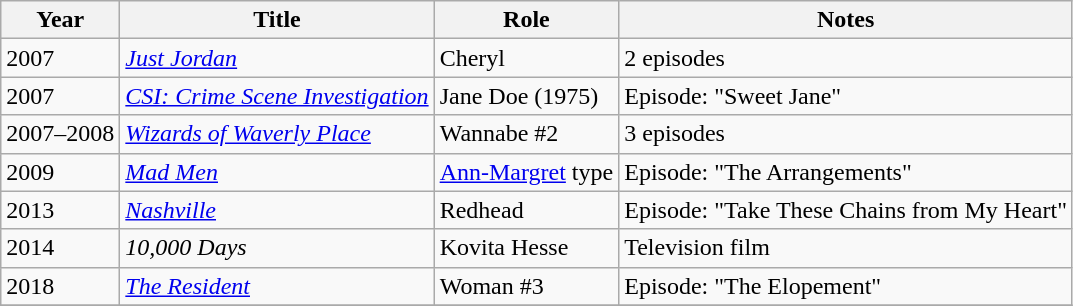<table class="wikitable sortable">
<tr>
<th>Year</th>
<th>Title</th>
<th>Role</th>
<th class="unsortable">Notes</th>
</tr>
<tr>
<td>2007</td>
<td><em><a href='#'>Just Jordan</a></em></td>
<td>Cheryl</td>
<td>2 episodes</td>
</tr>
<tr>
<td>2007</td>
<td><em><a href='#'>CSI: Crime Scene Investigation</a></em></td>
<td>Jane Doe (1975)</td>
<td>Episode: "Sweet Jane"</td>
</tr>
<tr>
<td>2007–2008</td>
<td><em><a href='#'>Wizards of Waverly Place</a></em></td>
<td>Wannabe #2</td>
<td>3 episodes</td>
</tr>
<tr>
<td>2009</td>
<td><em><a href='#'>Mad Men</a></em></td>
<td><a href='#'>Ann-Margret</a> type</td>
<td>Episode: "The Arrangements"</td>
</tr>
<tr>
<td>2013</td>
<td><em><a href='#'>Nashville</a></em></td>
<td>Redhead</td>
<td>Episode: "Take These Chains from My Heart"</td>
</tr>
<tr>
<td>2014</td>
<td><em>10,000 Days</em></td>
<td>Kovita Hesse</td>
<td>Television film</td>
</tr>
<tr>
<td>2018</td>
<td><em><a href='#'>The Resident</a></em></td>
<td>Woman #3</td>
<td>Episode: "The Elopement"</td>
</tr>
<tr>
</tr>
</table>
